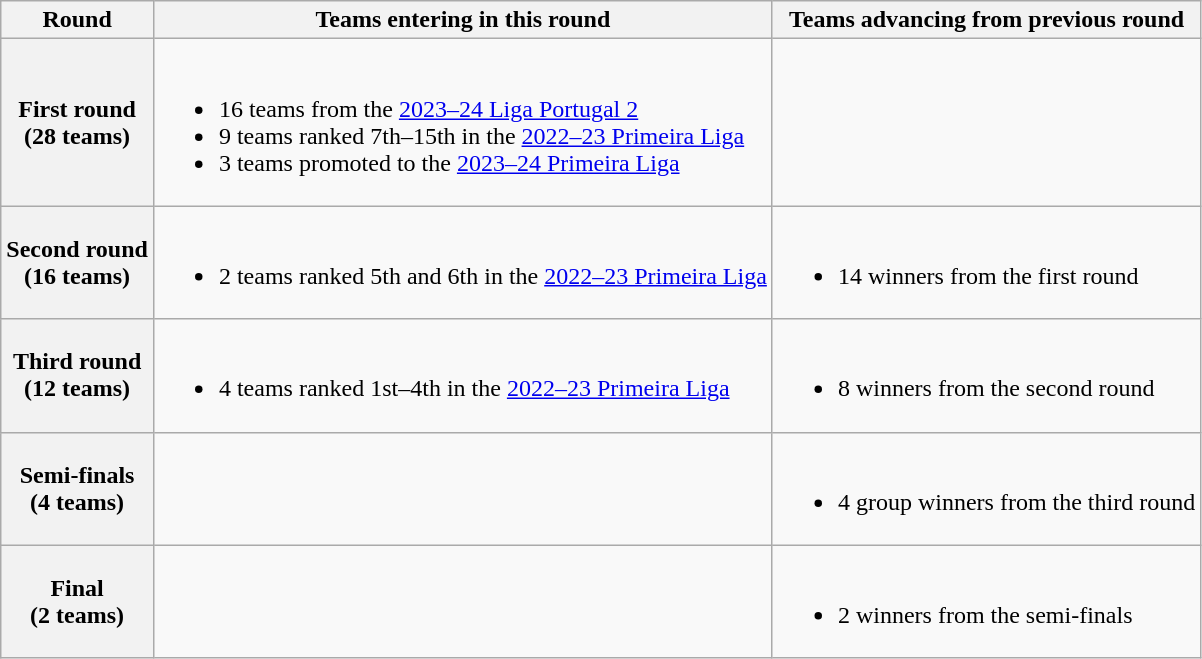<table class="wikitable">
<tr>
<th>Round</th>
<th>Teams entering in this round</th>
<th>Teams advancing from previous round</th>
</tr>
<tr>
<th>First round<br>(28 teams)</th>
<td><br><ul><li>16 teams from the <a href='#'>2023–24 Liga Portugal 2</a></li><li>9 teams ranked 7th–15th in the <a href='#'>2022–23 Primeira Liga</a></li><li>3 teams promoted to the <a href='#'>2023–24 Primeira Liga</a></li></ul></td>
<td></td>
</tr>
<tr>
<th>Second round<br>(16 teams)</th>
<td><br><ul><li>2 teams ranked 5th and 6th in the <a href='#'>2022–23 Primeira Liga</a></li></ul></td>
<td><br><ul><li>14 winners from the first round</li></ul></td>
</tr>
<tr>
<th>Third round<br>(12 teams)</th>
<td><br><ul><li>4 teams ranked 1st–4th in the <a href='#'>2022–23 Primeira Liga</a></li></ul></td>
<td><br><ul><li>8 winners from the second round</li></ul></td>
</tr>
<tr>
<th>Semi-finals<br>(4 teams)</th>
<td></td>
<td><br><ul><li>4 group winners from the third round</li></ul></td>
</tr>
<tr>
<th>Final<br>(2 teams)</th>
<td></td>
<td><br><ul><li>2 winners from the semi-finals</li></ul></td>
</tr>
</table>
